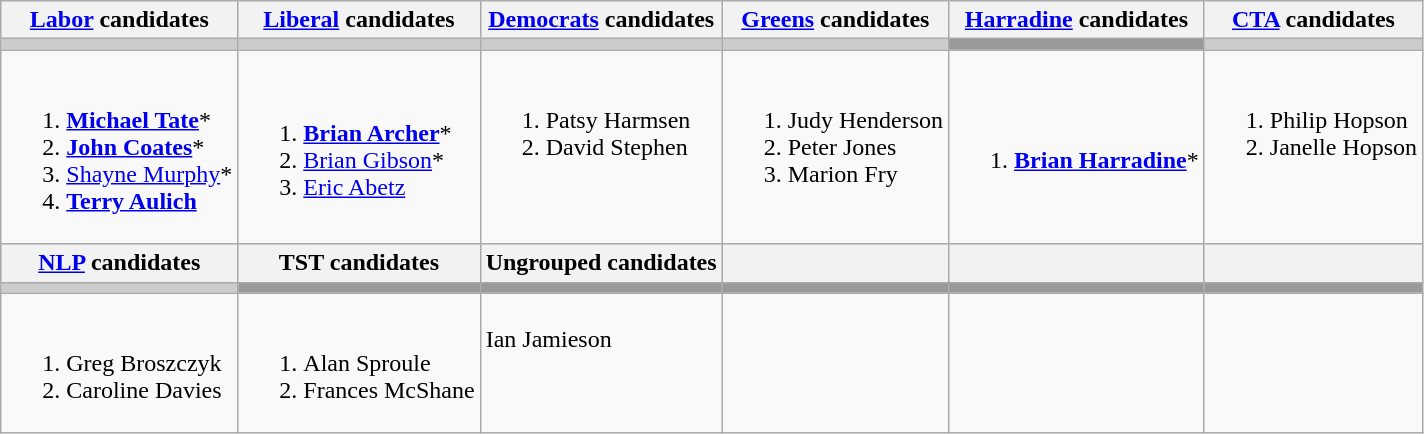<table class="wikitable">
<tr>
<th><a href='#'>Labor</a> candidates</th>
<th><a href='#'>Liberal</a> candidates</th>
<th><a href='#'>Democrats</a> candidates</th>
<th><a href='#'>Greens</a> candidates</th>
<th><a href='#'>Harradine</a> candidates</th>
<th><a href='#'>CTA</a> candidates</th>
</tr>
<tr bgcolor="#cccccc">
<td></td>
<td></td>
<td></td>
<td></td>
<td bgcolor="#999999"></td>
<td></td>
</tr>
<tr>
<td><br><ol><li><strong><a href='#'>Michael Tate</a></strong>*</li><li><strong><a href='#'>John Coates</a></strong>*</li><li><a href='#'>Shayne Murphy</a>*</li><li><strong><a href='#'>Terry Aulich</a></strong></li></ol></td>
<td><br><ol><li><strong><a href='#'>Brian Archer</a></strong>*</li><li><a href='#'>Brian Gibson</a>*</li><li><a href='#'>Eric Abetz</a></li></ol></td>
<td valign=top><br><ol><li>Patsy Harmsen</li><li>David Stephen</li></ol></td>
<td valign=top><br><ol><li>Judy Henderson</li><li>Peter Jones</li><li>Marion Fry</li></ol></td>
<td><br><ol><li><strong><a href='#'>Brian Harradine</a></strong>*</li></ol></td>
<td valign=top><br><ol><li>Philip Hopson</li><li>Janelle Hopson</li></ol></td>
</tr>
<tr bgcolor="#cccccc">
<th><a href='#'>NLP</a> candidates</th>
<th>TST candidates</th>
<th>Ungrouped candidates</th>
<th></th>
<th></th>
<th></th>
</tr>
<tr bgcolor="#cccccc">
<td></td>
<td bgcolor="#999999"></td>
<td bgcolor="#999999"></td>
<td bgcolor="#999999"></td>
<td bgcolor="#999999"></td>
<td bgcolor="#999999"></td>
</tr>
<tr>
<td valign=top><br><ol><li>Greg Broszczyk</li><li>Caroline Davies</li></ol></td>
<td valign=top><br><ol><li>Alan Sproule</li><li>Frances McShane</li></ol></td>
<td valign=top><br>Ian Jamieson</td>
<td valign=top></td>
<td valign=top></td>
<td valign=top></td>
</tr>
</table>
